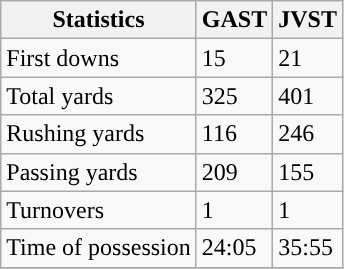<table class="wikitable">
<tr>
<th>Statistics</th>
<th>GAST</th>
<th>JVST</th>
</tr>
<tr>
<td>First downs</td>
<td>15</td>
<td>21</td>
</tr>
<tr>
<td>Total yards</td>
<td>325</td>
<td>401</td>
</tr>
<tr>
<td>Rushing yards</td>
<td>116</td>
<td>246</td>
</tr>
<tr>
<td>Passing yards</td>
<td>209</td>
<td>155</td>
</tr>
<tr>
<td>Turnovers</td>
<td>1</td>
<td>1</td>
</tr>
<tr>
<td>Time of possession</td>
<td>24:05</td>
<td>35:55</td>
</tr>
<tr>
</tr>
</table>
